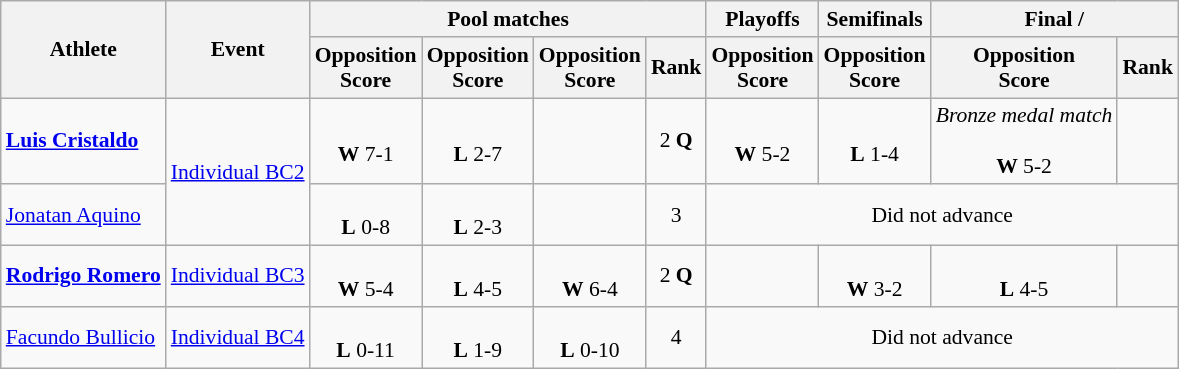<table class=wikitable style="font-size:90%">
<tr>
<th rowspan="2">Athlete</th>
<th rowspan="2">Event</th>
<th colspan="4">Pool matches</th>
<th>Playoffs</th>
<th>Semifinals</th>
<th colspan=2>Final / </th>
</tr>
<tr>
<th>Opposition<br>Score</th>
<th>Opposition<br>Score</th>
<th>Opposition<br>Score</th>
<th>Rank</th>
<th>Opposition<br>Score</th>
<th>Opposition<br>Score</th>
<th>Opposition<br>Score</th>
<th>Rank</th>
</tr>
<tr align=center>
<td align=left><strong><a href='#'>Luis Cristaldo</a></strong></td>
<td align=left rowspan=2><a href='#'>Individual BC2</a></td>
<td><br><strong>W</strong> 7-1</td>
<td><br><strong>L</strong> 2-7</td>
<td></td>
<td>2 <strong>Q</strong></td>
<td><br><strong>W</strong> 5-2</td>
<td><br><strong>L</strong> 1-4</td>
<td><em>Bronze medal match</em><br><br><strong>W</strong> 5-2</td>
<td></td>
</tr>
<tr align=center>
<td align=left><a href='#'>Jonatan Aquino</a></td>
<td><br><strong>L</strong> 0-8</td>
<td><br><strong>L</strong> 2-3</td>
<td></td>
<td>3</td>
<td colspan=4>Did not advance</td>
</tr>
<tr align=center>
<td align=left><strong><a href='#'>Rodrigo Romero</a></strong></td>
<td align=left><a href='#'>Individual BC3</a></td>
<td><br><strong>W</strong> 5-4</td>
<td><br><strong>L</strong> 4-5</td>
<td><br><strong>W</strong> 6-4</td>
<td>2 <strong>Q</strong></td>
<td></td>
<td><br><strong>W</strong> 3-2</td>
<td><br><strong>L</strong> 4-5</td>
<td></td>
</tr>
<tr align=center>
<td align=left><a href='#'>Facundo Bullicio</a></td>
<td align=left><a href='#'>Individual BC4</a></td>
<td><br><strong>L</strong> 0-11</td>
<td><br><strong>L</strong> 1-9</td>
<td><br><strong>L</strong> 0-10</td>
<td>4</td>
<td colspan=4>Did not advance</td>
</tr>
</table>
